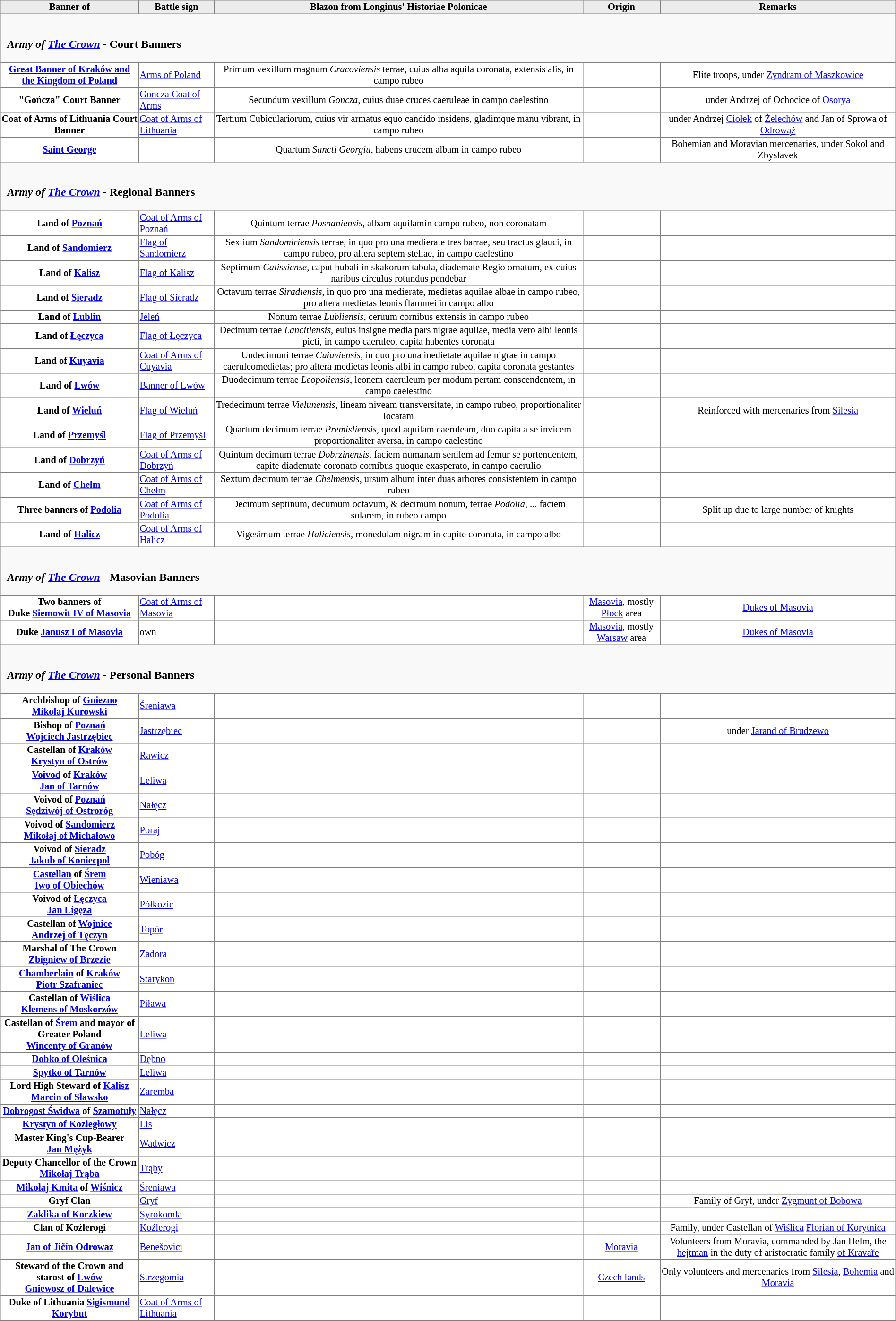<table border="1" cellpadding="1" cellspacing="0" style="font-size: 85%; border: gray solid 1px; border-collapse: collapse; text-align: center;">
<tr style="background: #ececec;">
<th>Banner of</th>
<th>Battle sign</th>
<th>Blazon from Longinus' Historiae Polonicae</th>
<th>Origin</th>
<th>Remarks</th>
</tr>
<tr>
<th colspan="15" style="background: #f9f9f9; text-align: left;"><br><h3>  <em>Army of <a href='#'>The Crown</a></em> - Court Banners</h3></th>
</tr>
<tr>
<th><a href='#'>Great Banner of Kraków and the Kingdom of Poland</a></th>
<td align="left"> <a href='#'>Arms of Poland</a></td>
<td>Primum vexillum magnum <em>Cracoviensis</em> terrae, cuius alba aquila coronata, extensis alis, in campo rubeo</td>
<td></td>
<td>Elite troops, under <a href='#'>Zyndram of Maszkowice</a></td>
</tr>
<tr>
<th>"Gończa" Court Banner</th>
<td align="left"> <a href='#'>Goncza Coat of Arms</a></td>
<td>Secundum vexillum <em>Goncza</em>, cuius duae cruces caeruleae in campo caelestino</td>
<td></td>
<td>under Andrzej of Ochocice of <a href='#'>Osorya</a></td>
</tr>
<tr>
<th>Coat of Arms of Lithuania Court Banner</th>
<td align="left"> <a href='#'>Coat of Arms of Lithuania</a></td>
<td>Tertium Cubiculariorum, cuius vir armatus equo candido insidens, gladimque manu vibrant, in campo rubeo</td>
<td></td>
<td>under Andrzej <a href='#'>Ciołek</a> of <a href='#'>Żelechów</a> and Jan of Sprowa of <a href='#'>Odrowąż</a></td>
</tr>
<tr>
<th><a href='#'>Saint George</a></th>
<td align="left"></td>
<td>Quartum <em>Sancti Georgiu</em>, habens crucem albam in campo rubeo</td>
<td></td>
<td>Bohemian and Moravian mercenaries, under Sokol and Zbyslavek</td>
</tr>
<tr>
<th colspan="15" style="background: #f9f9f9; text-align: left;"><br><h3>  <em>Army of <a href='#'>The Crown</a></em> - Regional Banners</h3></th>
</tr>
<tr>
<th>Land of <a href='#'>Poznań</a></th>
<td align="left"> <a href='#'>Coat of Arms of Poznań</a></td>
<td>Quintum terrae <em>Posnaniensis</em>, albam aquilamin campo rubeo, non coronatam</td>
<td></td>
<td></td>
</tr>
<tr>
<th>Land of <a href='#'>Sandomierz</a></th>
<td align="left"> <a href='#'>Flag of Sandomierz</a></td>
<td>Sextium <em>Sandomiriensis</em> terrae, in quo pro una medierate tres barrae, seu tractus glauci, in campo rubeo, pro altera septem stellae, in campo caelestino</td>
<td></td>
<td></td>
</tr>
<tr>
<th>Land of <a href='#'>Kalisz</a></th>
<td align="left"> <a href='#'>Flag of Kalisz</a></td>
<td>Septimum <em>Calissiense</em>, caput bubali in skakorum tabula, diademate Regio ornatum, ex cuius naribus circulus rotundus pendebar</td>
<td></td>
<td></td>
</tr>
<tr>
<th>Land of <a href='#'>Sieradz</a></th>
<td align="left"><a href='#'>Flag of Sieradz</a></td>
<td>Octavum terrae <em>Siradiensis</em>, in quo pro una medierate, medietas aquilae albae in campo rubeo, pro altera medietas leonis flammei in campo albo</td>
<td></td>
<td></td>
</tr>
<tr>
<th>Land of <a href='#'>Lublin</a></th>
<td align="left"> <a href='#'>Jeleń</a></td>
<td>Nonum terrae <em>Lubliensis</em>, ceruum cornibus extensis in campo rubeo</td>
<td></td>
<td></td>
</tr>
<tr>
<th>Land of <a href='#'>Łęczyca</a></th>
<td align="left"><a href='#'>Flag of Łęczyca</a></td>
<td>Decimum terrae <em>Lancitiensis</em>, euius insigne media pars nigrae aquilae, media vero albi leonis picti, in campo caeruleo, capita habentes coronata</td>
<td></td>
<td></td>
</tr>
<tr>
<th>Land of <a href='#'>Kuyavia</a></th>
<td align="left"><a href='#'>Coat of Arms of Cuyavia</a></td>
<td>Undecimuni terrae <em>Cuiaviensis</em>, in quo pro una inedietate aquilae nigrae in campo caeruleomedietas; pro altera medietas leonis albi in campo rubeo, capita coronata gestantes</td>
<td></td>
<td></td>
</tr>
<tr>
<th>Land of <a href='#'>Lwów</a></th>
<td align="left"> <a href='#'>Banner of Lwów</a></td>
<td>Duodecimum terrae <em>Leopoliensis</em>, leonem caeruleum per modum pertam conscendentem, in campo caelestino</td>
<td></td>
<td></td>
</tr>
<tr>
<th>Land of <a href='#'>Wieluń</a></th>
<td align="left"> <a href='#'>Flag of Wieluń</a></td>
<td>Tredecimum terrae <em>Vielunensis</em>, lineam niveam transversitate, in campo rubeo, proportionaliter locatam</td>
<td></td>
<td>Reinforced with mercenaries from <a href='#'>Silesia</a></td>
</tr>
<tr>
<th>Land of <a href='#'>Przemyśl</a></th>
<td align="left"> <a href='#'>Flag of Przemyśl</a></td>
<td>Quartum decimum terrae <em>Premisliensis</em>, quod aquilam caeruleam, duo capita a se invicem proportionaliter aversa, in campo caelestino</td>
<td></td>
<td></td>
</tr>
<tr>
<th>Land of <a href='#'>Dobrzyń</a></th>
<td align="left"><a href='#'>Coat of Arms of Dobrzyń</a></td>
<td>Quintum decimum terrae <em>Dobrzinensis</em>, faciem numanam senilem ad femur se portendentem, capite diademate coronato cornibus quoque exasperato, in campo caerulio</td>
<td></td>
<td></td>
</tr>
<tr>
<th>Land of <a href='#'>Chełm</a></th>
<td align="left"> <a href='#'>Coat of Arms of Chełm</a></td>
<td>Sextum decimum terrae <em>Chelmensis</em>, ursum album inter duas arbores consistentem in campo rubeo</td>
<td></td>
<td></td>
</tr>
<tr>
<th>Three banners of <a href='#'>Podolia</a></th>
<td align="left"> <a href='#'>Coat of Arms of Podolia</a></td>
<td>Decimum septinum, decumum octavum, & decimum nonum, terrae <em>Podolia</em>, ... faciem solarem, in rubeo campo</td>
<td></td>
<td>Split up due to large number of knights</td>
</tr>
<tr>
<th>Land of <a href='#'>Halicz</a></th>
<td align="left"> <a href='#'>Coat of Arms of Halicz</a></td>
<td>Vigesimum terrae <em>Haliciensis</em>, monedulam nigram in capite coronata, in campo albo</td>
<td></td>
<td></td>
</tr>
<tr>
<th colspan="15" style="background: #f9f9f9; text-align: left;"><br><h3>  <em>Army of <a href='#'>The Crown</a></em> - Masovian Banners</h3></th>
</tr>
<tr>
<th>Two banners of <br>Duke <a href='#'>Siemowit IV of Masovia</a></th>
<td align="left"> <a href='#'>Coat of Arms of Masovia</a></td>
<td></td>
<td><a href='#'>Masovia</a>, mostly <a href='#'>Płock</a> area</td>
<td><a href='#'>Dukes of Masovia</a></td>
</tr>
<tr>
<th>Duke <a href='#'>Janusz I of Masovia</a></th>
<td align="left"> own</td>
<td></td>
<td><a href='#'>Masovia</a>, mostly <a href='#'>Warsaw</a> area</td>
<td><a href='#'>Dukes of Masovia</a></td>
</tr>
<tr>
<th colspan="15" style="background: #f9f9f9; text-align: left;"><br><h3>  <em>Army of <a href='#'>The Crown</a></em> - Personal Banners</h3></th>
</tr>
<tr>
<th>Archbishop of <a href='#'>Gniezno</a> <br><a href='#'>Mikołaj Kurowski</a></th>
<td align="left"> <a href='#'>Śreniawa</a></td>
<td></td>
<td></td>
<td></td>
</tr>
<tr>
<th>Bishop of <a href='#'>Poznań</a> <br><a href='#'>Wojciech Jastrzębiec</a></th>
<td align="left"> <a href='#'>Jastrzębiec</a></td>
<td></td>
<td></td>
<td>under <a href='#'>Jarand of Brudzewo</a></td>
</tr>
<tr>
<th>Castellan of <a href='#'>Kraków</a> <br><a href='#'>Krystyn of Ostrów</a></th>
<td align="left"> <a href='#'>Rawicz</a></td>
<td></td>
<td></td>
<td></td>
</tr>
<tr>
<th><a href='#'>Voivod</a> of <a href='#'>Kraków</a> <br><a href='#'>Jan of Tarnów</a></th>
<td align="left"> <a href='#'>Leliwa</a></td>
<td></td>
<td></td>
<td></td>
</tr>
<tr>
<th>Voivod of <a href='#'>Poznań</a> <br><a href='#'>Sędziwój of Ostroróg</a></th>
<td align="left"> <a href='#'>Nałęcz</a></td>
<td></td>
<td></td>
<td></td>
</tr>
<tr>
<th>Voivod of <a href='#'>Sandomierz</a> <br><a href='#'>Mikołaj of Michałowo</a></th>
<td align="left"> <a href='#'>Poraj</a></td>
<td></td>
<td></td>
<td></td>
</tr>
<tr>
<th>Voivod of <a href='#'>Sieradz</a> <br><a href='#'>Jakub of Koniecpol</a></th>
<td align="left"> <a href='#'>Pobóg</a></td>
<td></td>
<td></td>
<td></td>
</tr>
<tr>
<th><a href='#'>Castellan</a> of <a href='#'>Śrem</a> <br><a href='#'>Iwo of Obiechów</a></th>
<td align="left"> <a href='#'>Wieniawa</a></td>
<td></td>
<td></td>
<td></td>
</tr>
<tr>
<th>Voivod of <a href='#'>Łęczyca</a> <br><a href='#'>Jan Ligęza</a></th>
<td align="left"> <a href='#'>Półkozic</a></td>
<td></td>
<td></td>
<td></td>
</tr>
<tr>
<th>Castellan of <a href='#'>Wojnice</a> <br><a href='#'>Andrzej of Tęczyn</a></th>
<td align="left"> <a href='#'>Topór</a></td>
<td></td>
<td></td>
<td></td>
</tr>
<tr>
<th>Marshal of The Crown <br><a href='#'>Zbigniew of Brzezie</a></th>
<td align="left"> <a href='#'>Zadora</a></td>
<td></td>
<td></td>
<td></td>
</tr>
<tr>
<th><a href='#'>Chamberlain</a> of <a href='#'>Kraków</a> <br><a href='#'>Piotr Szafraniec</a></th>
<td align="left"> <a href='#'>Starykoń</a></td>
<td></td>
<td></td>
<td></td>
</tr>
<tr>
<th>Castellan of <a href='#'>Wiślica</a> <br><a href='#'>Klemens of Moskorzów</a></th>
<td align="left"> <a href='#'>Piława</a></td>
<td></td>
<td></td>
<td></td>
</tr>
<tr>
<th>Castellan of <a href='#'>Śrem</a> and mayor of Greater Poland <br><a href='#'>Wincenty of Granów</a></th>
<td align="left"> <a href='#'>Leliwa</a></td>
<td></td>
<td></td>
<td></td>
</tr>
<tr>
<th><a href='#'>Dobko of Oleśnica</a></th>
<td align="left"> <a href='#'>Dębno</a></td>
<td></td>
<td></td>
<td></td>
</tr>
<tr>
<th><a href='#'>Spytko of Tarnów</a></th>
<td align="left"> <a href='#'>Leliwa</a></td>
<td></td>
<td></td>
<td></td>
</tr>
<tr>
<th>Lord High Steward of <a href='#'>Kalisz</a> <br><a href='#'>Marcin of Sławsko</a></th>
<td align="left"> <a href='#'>Zaremba</a></td>
<td></td>
<td></td>
<td></td>
</tr>
<tr>
<th><a href='#'>Dobrogost Świdwa</a> of <a href='#'>Szamotuły</a></th>
<td align="left"> <a href='#'>Nałęcz</a></td>
<td></td>
<td></td>
<td></td>
</tr>
<tr>
<th><a href='#'>Krystyn of Koziegłowy</a></th>
<td align="left"> <a href='#'>Lis</a></td>
<td></td>
<td></td>
<td></td>
</tr>
<tr>
<th>Master King's Cup-Bearer <br><a href='#'>Jan Mężyk</a></th>
<td align="left"> <a href='#'>Wadwicz</a></td>
<td></td>
<td></td>
<td></td>
</tr>
<tr>
<th>Deputy Chancellor of the Crown <br><a href='#'>Mikołaj Trąba</a></th>
<td align="left"> <a href='#'>Trąby</a></td>
<td></td>
<td></td>
<td></td>
</tr>
<tr>
<th><a href='#'>Mikołaj Kmita</a> of <a href='#'>Wiśnicz</a></th>
<td align="left"> <a href='#'>Śreniawa</a></td>
<td></td>
<td></td>
<td></td>
</tr>
<tr>
<th>Gryf Clan</th>
<td align="left"> <a href='#'>Gryf</a></td>
<td></td>
<td></td>
<td>Family of Gryf, under <a href='#'>Zygmunt of Bobowa</a></td>
</tr>
<tr>
<th><a href='#'>Zaklika of Korzkiew</a></th>
<td align="left"> <a href='#'>Syrokomla</a></td>
<td></td>
<td></td>
<td></td>
</tr>
<tr>
<th>Clan of Koźlerogi</th>
<td align="left"> <a href='#'>Koźlerogi</a></td>
<td></td>
<td></td>
<td>Family, under Castellan of <a href='#'>Wiślica</a> <a href='#'>Florian of Korytnica</a></td>
</tr>
<tr>
<th><a href='#'>Jan of Jičín Odrowaz</a></th>
<td align="left"> <a href='#'>Benešovici</a></td>
<td></td>
<td><a href='#'>Moravia</a></td>
<td>Volunteers from Moravia, commanded by Jan Helm, the <a href='#'>hejtman</a> in the duty of aristocratic family <a href='#'>of Kravaře</a></td>
</tr>
<tr>
<th>Steward of the Crown and starost of <a href='#'>Lwów</a><br><a href='#'>Gniewosz of Dalewice</a></th>
<td align="left"> <a href='#'>Strzegomia</a></td>
<td></td>
<td><a href='#'>Czech lands</a></td>
<td>Only volunteers and mercenaries from <a href='#'>Silesia</a>, <a href='#'>Bohemia</a> and <a href='#'>Moravia</a></td>
</tr>
<tr>
<th>Duke of Lithuania <a href='#'>Sigismund Korybut</a></th>
<td align="left"> <a href='#'>Coat of Arms of Lithuania</a></td>
<td></td>
<td></td>
<td></td>
</tr>
<tr>
</tr>
</table>
